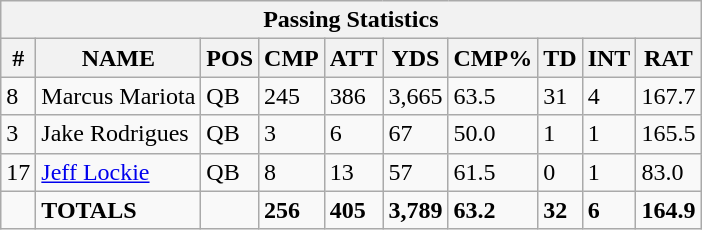<table class="wikitable sortable collapsible collapsed">
<tr>
<th colspan="10">Passing Statistics</th>
</tr>
<tr>
<th>#</th>
<th>NAME</th>
<th>POS</th>
<th>CMP</th>
<th>ATT</th>
<th>YDS</th>
<th>CMP%</th>
<th>TD</th>
<th>INT</th>
<th>RAT</th>
</tr>
<tr>
<td>8</td>
<td>Marcus Mariota</td>
<td>QB</td>
<td>245</td>
<td>386</td>
<td>3,665</td>
<td>63.5</td>
<td>31</td>
<td>4</td>
<td>167.7</td>
</tr>
<tr>
<td>3</td>
<td>Jake Rodrigues</td>
<td>QB</td>
<td>3</td>
<td>6</td>
<td>67</td>
<td>50.0</td>
<td>1</td>
<td>1</td>
<td>165.5</td>
</tr>
<tr>
<td>17</td>
<td><a href='#'>Jeff Lockie</a></td>
<td>QB</td>
<td>8</td>
<td>13</td>
<td>57</td>
<td>61.5</td>
<td>0</td>
<td>1</td>
<td>83.0</td>
</tr>
<tr>
<td></td>
<td><strong>TOTALS</strong></td>
<td></td>
<td><strong>256</strong></td>
<td><strong>405</strong></td>
<td><strong>3,789</strong></td>
<td><strong>63.2</strong></td>
<td><strong>32</strong></td>
<td><strong>6</strong></td>
<td><strong>164.9<em></td>
</tr>
</table>
